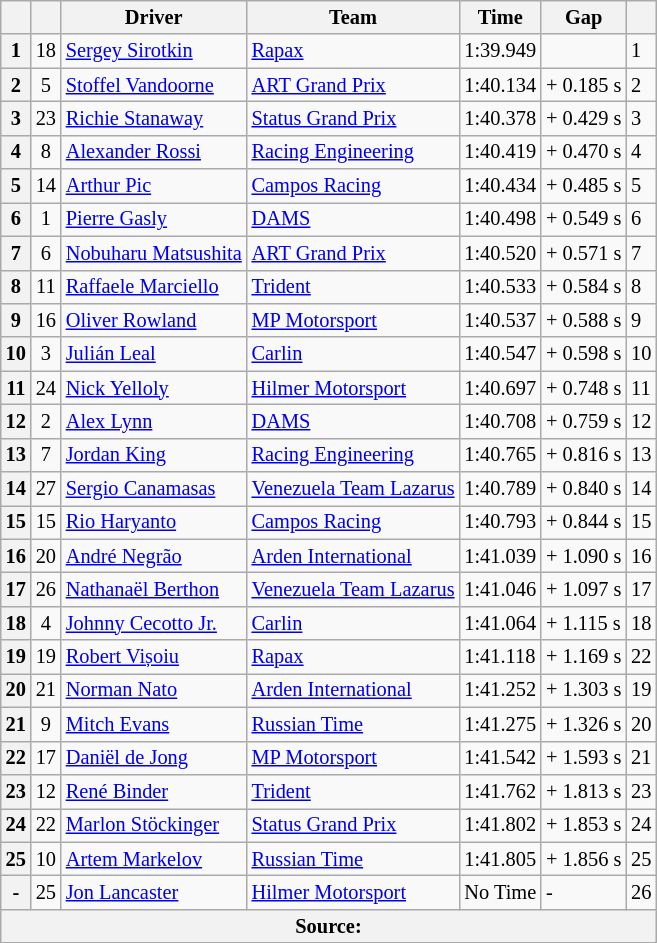<table class="wikitable" style="font-size:85%">
<tr>
<th></th>
<th></th>
<th>Driver</th>
<th>Team</th>
<th>Time</th>
<th>Gap</th>
<th></th>
</tr>
<tr>
<th>1</th>
<td align="center">18</td>
<td> <a href='#'>Sergey Sirotkin</a></td>
<td><a href='#'>Rapax</a></td>
<td>1:39.949</td>
<td></td>
<td>1</td>
</tr>
<tr>
<th>2</th>
<td align="center">5</td>
<td> <a href='#'>Stoffel Vandoorne</a></td>
<td><a href='#'>ART Grand Prix</a></td>
<td>1:40.134</td>
<td>+ 0.185 s</td>
<td>2</td>
</tr>
<tr>
<th>3</th>
<td align="center">23</td>
<td> <a href='#'>Richie Stanaway</a></td>
<td><a href='#'>Status Grand Prix</a></td>
<td>1:40.378</td>
<td>+ 0.429 s</td>
<td>3</td>
</tr>
<tr>
<th>4</th>
<td align="center">8</td>
<td> <a href='#'>Alexander Rossi</a></td>
<td><a href='#'>Racing Engineering</a></td>
<td>1:40.419</td>
<td>+ 0.470 s</td>
<td>4</td>
</tr>
<tr>
<th>5</th>
<td align="center">14</td>
<td> <a href='#'>Arthur Pic</a></td>
<td><a href='#'>Campos Racing</a></td>
<td>1:40.434</td>
<td>+ 0.485 s</td>
<td>5</td>
</tr>
<tr>
<th>6</th>
<td align="center">1</td>
<td> <a href='#'>Pierre Gasly</a></td>
<td><a href='#'>DAMS</a></td>
<td>1:40.498</td>
<td>+ 0.549 s</td>
<td>6</td>
</tr>
<tr>
<th>7</th>
<td align="center">6</td>
<td> <a href='#'>Nobuharu Matsushita</a></td>
<td><a href='#'>ART Grand Prix</a></td>
<td>1:40.520</td>
<td>+ 0.571 s</td>
<td>7</td>
</tr>
<tr>
<th>8</th>
<td align="center">11</td>
<td> <a href='#'>Raffaele Marciello</a></td>
<td><a href='#'>Trident</a></td>
<td>1:40.533</td>
<td>+ 0.584 s</td>
<td>8</td>
</tr>
<tr>
<th>9</th>
<td align="center">16</td>
<td> <a href='#'>Oliver Rowland</a></td>
<td><a href='#'>MP Motorsport</a></td>
<td>1:40.537</td>
<td>+ 0.588 s</td>
<td>9</td>
</tr>
<tr>
<th>10</th>
<td align="center">3</td>
<td> <a href='#'>Julián Leal</a></td>
<td><a href='#'>Carlin</a></td>
<td>1:40.547</td>
<td>+ 0.598 s</td>
<td>10</td>
</tr>
<tr>
<th>11</th>
<td align="center">24</td>
<td> <a href='#'>Nick Yelloly</a></td>
<td><a href='#'>Hilmer Motorsport</a></td>
<td>1:40.697</td>
<td>+ 0.748 s</td>
<td>11</td>
</tr>
<tr>
<th>12</th>
<td align="center">2</td>
<td> <a href='#'>Alex Lynn</a></td>
<td><a href='#'>DAMS</a></td>
<td>1:40.708</td>
<td>+ 0.759 s</td>
<td>12</td>
</tr>
<tr>
<th>13</th>
<td align="center">7</td>
<td> <a href='#'>Jordan King</a></td>
<td><a href='#'>Racing Engineering</a></td>
<td>1:40.765</td>
<td>+ 0.816 s</td>
<td>13</td>
</tr>
<tr>
<th>14</th>
<td align="center">27</td>
<td> <a href='#'>Sergio Canamasas</a></td>
<td><a href='#'>Venezuela Team Lazarus</a></td>
<td>1:40.789</td>
<td>+ 0.840 s</td>
<td>14</td>
</tr>
<tr>
<th>15</th>
<td align="center">15</td>
<td> <a href='#'>Rio Haryanto</a></td>
<td><a href='#'>Campos Racing</a></td>
<td>1:40.793</td>
<td>+ 0.844 s</td>
<td>15</td>
</tr>
<tr>
<th>16</th>
<td align="center">20</td>
<td> <a href='#'>André Negrão</a></td>
<td><a href='#'>Arden International</a></td>
<td>1:41.039</td>
<td>+ 1.090 s</td>
<td>16</td>
</tr>
<tr>
<th>17</th>
<td align="center">26</td>
<td> <a href='#'>Nathanaël Berthon</a></td>
<td><a href='#'>Venezuela Team Lazarus</a></td>
<td>1:41.046</td>
<td>+ 1.097 s</td>
<td>17</td>
</tr>
<tr>
<th>18</th>
<td align="center">4</td>
<td> <a href='#'>Johnny Cecotto Jr.</a></td>
<td><a href='#'>Carlin</a></td>
<td>1:41.064</td>
<td>+ 1.115 s</td>
<td>18</td>
</tr>
<tr>
<th>19</th>
<td align="center">19</td>
<td> <a href='#'>Robert Vișoiu</a></td>
<td><a href='#'>Rapax</a></td>
<td>1:41.118</td>
<td>+ 1.169 s</td>
<td>22 </td>
</tr>
<tr>
<th>20</th>
<td align="center">21</td>
<td> <a href='#'>Norman Nato</a></td>
<td><a href='#'>Arden International</a></td>
<td>1:41.252</td>
<td>+ 1.303 s</td>
<td>19</td>
</tr>
<tr>
<th>21</th>
<td align="center">9</td>
<td> <a href='#'>Mitch Evans</a></td>
<td><a href='#'>Russian Time</a></td>
<td>1:41.275</td>
<td>+ 1.326 s</td>
<td>20</td>
</tr>
<tr>
<th>22</th>
<td align="center">17</td>
<td> <a href='#'>Daniël de Jong</a></td>
<td><a href='#'>MP Motorsport</a></td>
<td>1:41.542</td>
<td>+ 1.593 s</td>
<td>21</td>
</tr>
<tr>
<th>23</th>
<td align="center">12</td>
<td> <a href='#'>René Binder</a></td>
<td><a href='#'>Trident</a></td>
<td>1:41.762</td>
<td>+ 1.813 s</td>
<td>23</td>
</tr>
<tr>
<th>24</th>
<td align="center">22</td>
<td> <a href='#'>Marlon Stöckinger</a></td>
<td><a href='#'>Status Grand Prix</a></td>
<td>1:41.802</td>
<td>+ 1.853 s</td>
<td>24</td>
</tr>
<tr>
<th>25</th>
<td align="center">10</td>
<td> <a href='#'>Artem Markelov</a></td>
<td><a href='#'>Russian Time</a></td>
<td>1:41.805</td>
<td>+ 1.856 s</td>
<td>25</td>
</tr>
<tr>
<th>-</th>
<td align="center">25</td>
<td> <a href='#'>Jon Lancaster</a></td>
<td><a href='#'>Hilmer Motorsport</a></td>
<td>No Time</td>
<td>-</td>
<td>26</td>
</tr>
<tr>
<th colspan="7">Source:</th>
</tr>
<tr>
</tr>
</table>
